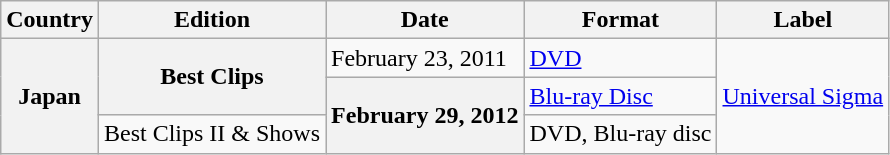<table class="wikitable plainrowheaders">
<tr>
<th scope="col">Country</th>
<th>Edition</th>
<th>Date</th>
<th>Format</th>
<th>Label</th>
</tr>
<tr>
<th scope="row" rowspan="3">Japan</th>
<th scope="row" rowspan="2">Best Clips</th>
<td>February 23, 2011</td>
<td><a href='#'>DVD</a></td>
<td rowspan="3"><a href='#'>Universal Sigma</a></td>
</tr>
<tr>
<th scope="row" rowspan="2">February 29, 2012</th>
<td><a href='#'>Blu-ray Disc</a></td>
</tr>
<tr>
<td>Best Clips II & Shows</td>
<td>DVD, Blu-ray disc</td>
</tr>
</table>
